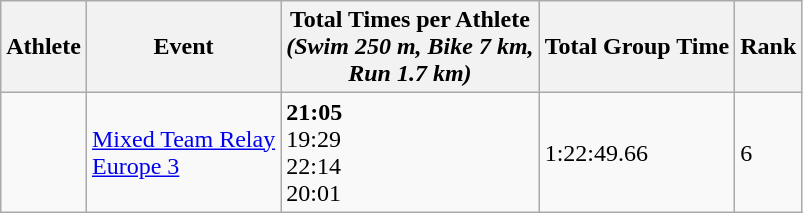<table class="wikitable" border="1">
<tr>
<th>Athlete</th>
<th>Event</th>
<th>Total Times per Athlete <br> <em>(Swim 250 m, Bike 7 km, <br> Run 1.7 km)</em></th>
<th>Total Group Time</th>
<th>Rank</th>
</tr>
<tr>
<td><strong></strong><br><br><br></td>
<td><a href='#'>Mixed Team Relay <br> Europe 3</a></td>
<td><strong>21:05</strong><br>19:29<br>22:14<br>20:01</td>
<td>1:22:49.66</td>
<td>6</td>
</tr>
</table>
